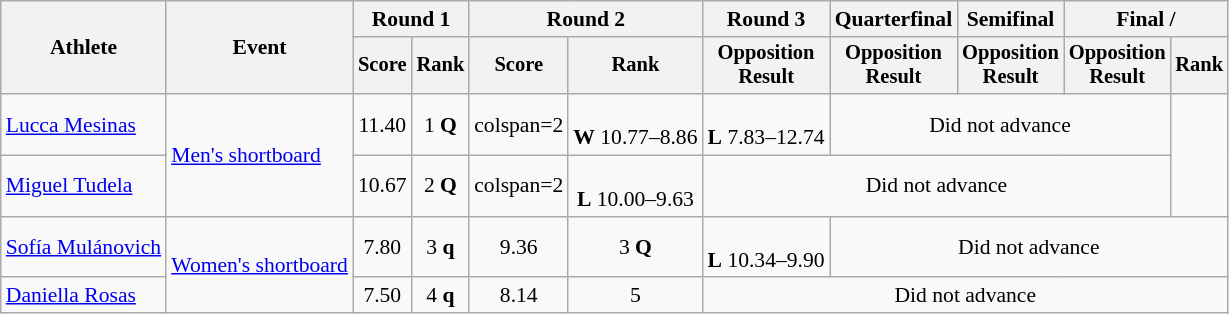<table class=wikitable style=font-size:90%;text-align:center>
<tr>
<th rowspan=2>Athlete</th>
<th rowspan=2>Event</th>
<th colspan=2>Round 1</th>
<th colspan=2>Round 2</th>
<th>Round 3</th>
<th>Quarterfinal</th>
<th>Semifinal</th>
<th colspan=2>Final / </th>
</tr>
<tr style=font-size:95%>
<th>Score</th>
<th>Rank</th>
<th>Score</th>
<th>Rank</th>
<th>Opposition<br>Result</th>
<th>Opposition<br>Result</th>
<th>Opposition<br>Result</th>
<th>Opposition<br>Result</th>
<th>Rank</th>
</tr>
<tr align=center>
<td align=left><a href='#'>Lucca Mesinas</a></td>
<td align=left rowspan=2><a href='#'>Men's shortboard</a></td>
<td>11.40</td>
<td>1 <strong>Q</strong></td>
<td>colspan=2 </td>
<td><br><strong>W</strong> 10.77–8.86</td>
<td><br><strong>L</strong> 7.83–12.74</td>
<td colspan=3>Did not advance</td>
</tr>
<tr align=center>
<td align=left><a href='#'>Miguel Tudela</a></td>
<td>10.67</td>
<td>2 <strong>Q</strong></td>
<td>colspan=2 </td>
<td><br><strong>L</strong> 10.00–9.63</td>
<td colspan=4>Did not advance</td>
</tr>
<tr align=center>
<td align=left><a href='#'>Sofía Mulánovich</a></td>
<td align=left rowspan=2><a href='#'>Women's shortboard</a></td>
<td>7.80</td>
<td>3 <strong>q</strong></td>
<td>9.36</td>
<td>3 <strong>Q</strong></td>
<td><br><strong>L</strong> 10.34–9.90</td>
<td colspan=4>Did not advance</td>
</tr>
<tr align=center>
<td align=left><a href='#'>Daniella Rosas</a></td>
<td>7.50</td>
<td>4 <strong>q</strong></td>
<td>8.14</td>
<td>5</td>
<td colspan=5>Did not advance</td>
</tr>
</table>
